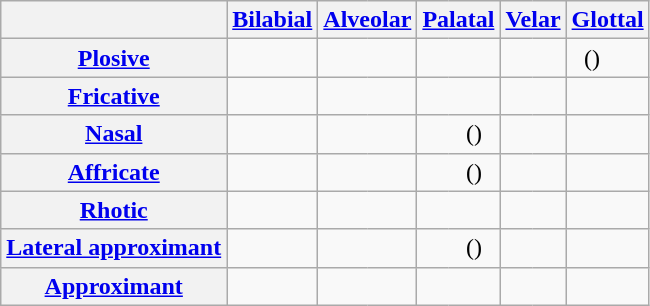<table class="wikitable" style="text-align: center;">
<tr>
<th> </th>
<th colspan="2"><a href='#'>Bilabial</a></th>
<th colspan="2"><a href='#'>Alveolar</a></th>
<th colspan="2"><a href='#'>Palatal</a></th>
<th colspan="2"><a href='#'>Velar</a></th>
<th colspan="2"><a href='#'>Glottal</a></th>
</tr>
<tr>
<th><a href='#'>Plosive</a></th>
<td style="border-right-width: 0;"></td>
<td style="border-left-width: 0;"></td>
<td style="border-right-width: 0;"></td>
<td style="border-left-width: 0;"></td>
<td style="border-right-width: 0;"> </td>
<td style="border-left-width: 0;"> </td>
<td style="border-right-width: 0;"></td>
<td style="border-left-width: 0;"></td>
<td style="border-right-width: 0;">()</td>
<td style="border-left-width: 0;"> </td>
</tr>
<tr>
<th><a href='#'>Fricative</a></th>
<td style="border-right-width: 0;"> </td>
<td style="border-left-width: 0;"> </td>
<td style="border-right-width: 0;"></td>
<td style="border-left-width: 0;"> </td>
<td style="border-right-width: 0;"> </td>
<td style="border-left-width: 0;"> </td>
<td style="border-right-width: 0;"> </td>
<td style="border-left-width: 0;"> </td>
<td style="border-right-width: 0;"> </td>
<td style="border-left-width: 0;"> </td>
</tr>
<tr>
<th><a href='#'>Nasal</a></th>
<td style="border-right-width: 0;"> </td>
<td style="border-left-width: 0;"></td>
<td style="border-right-width: 0;"> </td>
<td style="border-left-width: 0;"></td>
<td style="border-right-width: 0;"> </td>
<td style="border-left-width: 0;">()</td>
<td style="border-right-width: 0;"> </td>
<td style="border-left-width: 0;"></td>
<td style="border-right-width: 0;"> </td>
<td style="border-left-width: 0;"> </td>
</tr>
<tr>
<th><a href='#'>Affricate</a></th>
<td style="border-right-width: 0;"> </td>
<td style="border-left-width: 0;"> </td>
<td style="border-right-width: 0;"> </td>
<td style="border-left-width: 0;"> </td>
<td style="border-right-width: 0;"> </td>
<td style="border-left-width: 0;">()</td>
<td style="border-right-width: 0;"> </td>
<td style="border-left-width: 0;"> </td>
<td style="border-right-width: 0;"> </td>
<td style="border-left-width: 0;"> </td>
</tr>
<tr>
<th><a href='#'>Rhotic</a></th>
<td style="border-right-width: 0;"> </td>
<td style="border-left-width: 0;"> </td>
<td style="border-right-width: 0;"> </td>
<td style="border-left-width: 0;"></td>
<td style="border-right-width: 0;"> </td>
<td style="border-left-width: 0;"> </td>
<td style="border-right-width: 0;"> </td>
<td style="border-left-width: 0;"> </td>
<td style="border-right-width: 0;"> </td>
<td style="border-left-width: 0;"> </td>
</tr>
<tr>
<th><a href='#'>Lateral approximant</a></th>
<td style="border-right-width: 0;"> </td>
<td style="border-left-width: 0;"> </td>
<td style="border-right-width: 0;"> </td>
<td style="border-left-width: 0;"></td>
<td style="border-right-width: 0;"> </td>
<td style="border-left-width: 0;">()</td>
<td style="border-right-width: 0;"> </td>
<td style="border-left-width: 0;"> </td>
<td style="border-right-width: 0;"> </td>
<td style="border-left-width: 0;"> </td>
</tr>
<tr>
<th><a href='#'>Approximant</a></th>
<td style="border-right-width: 0;"> </td>
<td style="border-left-width: 0;"></td>
<td style="border-right-width: 0;"> </td>
<td style="border-left-width: 0;"> </td>
<td style="border-right-width: 0;"> </td>
<td style="border-left-width: 0;"></td>
<td style="border-right-width: 0;"> </td>
<td style="border-left-width: 0;"> </td>
<td style="border-right-width: 0;"> </td>
<td style="border-left-width: 0;"> </td>
</tr>
</table>
